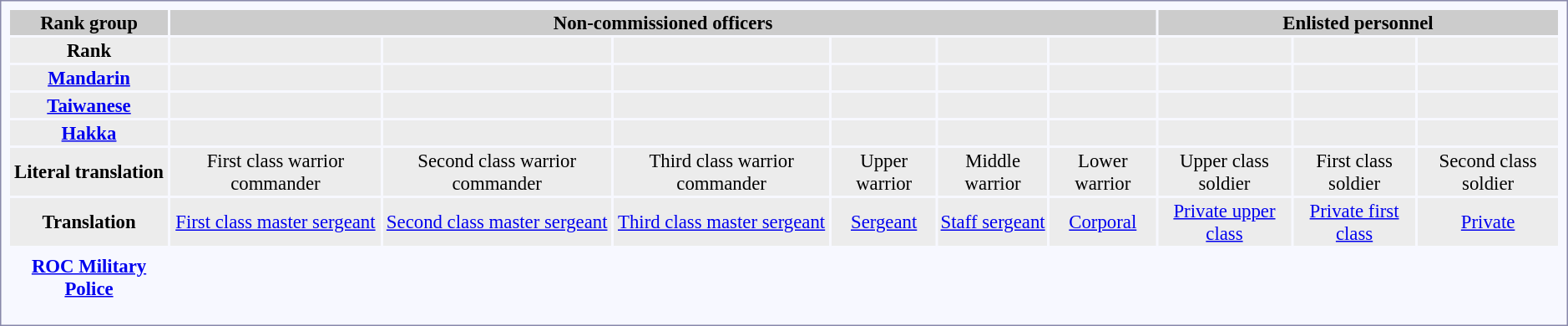<table style="border:1px solid #8888aa; background-color:#f7f8ff; padding:5px; font-size:95%; margin: 0px 12px 12px 0px; text-align:center;">
<tr style="background-color:#CCCCCC; text-align:center;">
<th>Rank group</th>
<th colspan=6>Non-commissioned officers</th>
<th colspan=3>Enlisted personnel</th>
</tr>
<tr bgcolor=#ececec>
<th>Rank</th>
<td></td>
<td></td>
<td></td>
<td></td>
<td></td>
<td></td>
<td></td>
<td></td>
<td></td>
</tr>
<tr bgcolor=#ececec>
<th><a href='#'>Mandarin</a></th>
<td></td>
<td></td>
<td></td>
<td></td>
<td></td>
<td></td>
<td></td>
<td></td>
<td></td>
</tr>
<tr bgcolor=#ececec>
<th><a href='#'>Taiwanese</a></th>
<td></td>
<td></td>
<td></td>
<td></td>
<td></td>
<td></td>
<td></td>
<td></td>
<td></td>
</tr>
<tr bgcolor=#ececec>
<th><a href='#'>Hakka</a></th>
<td></td>
<td></td>
<td></td>
<td></td>
<td></td>
<td></td>
<td></td>
<td></td>
<td></td>
</tr>
<tr bgcolor=#ececec>
<th>Literal translation</th>
<td>First class warrior commander</td>
<td>Second class warrior commander</td>
<td>Third class warrior commander</td>
<td>Upper warrior</td>
<td>Middle warrior</td>
<td>Lower warrior</td>
<td>Upper class soldier</td>
<td>First class soldier</td>
<td>Second class soldier</td>
</tr>
<tr bgcolor=#ececec>
<th>Translation</th>
<td><a href='#'>First class master sergeant</a></td>
<td><a href='#'>Second class master sergeant</a></td>
<td><a href='#'>Third class master sergeant</a></td>
<td><a href='#'>Sergeant</a></td>
<td><a href='#'>Staff sergeant</a></td>
<td><a href='#'>Corporal</a></td>
<td><a href='#'>Private upper class</a></td>
<td><a href='#'>Private first class</a></td>
<td><a href='#'>Private</a></td>
</tr>
<tr>
<td><strong></strong></td>
<td></td>
<td></td>
<td></td>
<td></td>
<td></td>
<td></td>
<td></td>
<td></td>
<td></td>
</tr>
<tr>
<td><strong> <a href='#'>ROC Military Police</a></strong></td>
<td></td>
<td></td>
<td></td>
<td></td>
<td></td>
<td></td>
<td></td>
<td></td>
<td></td>
</tr>
<tr>
<td><strong></strong></td>
<td></td>
<td></td>
<td></td>
<td></td>
<td></td>
<td></td>
<td></td>
<td></td>
<td></td>
</tr>
<tr>
<td><strong></strong></td>
<td></td>
<td></td>
<td></td>
<td></td>
<td></td>
<td></td>
<td></td>
<td></td>
<td></td>
</tr>
<tr>
<td><strong></strong></td>
<td></td>
<td></td>
<td></td>
<td></td>
<td></td>
<td></td>
<td></td>
<td></td>
<td></td>
</tr>
</table>
